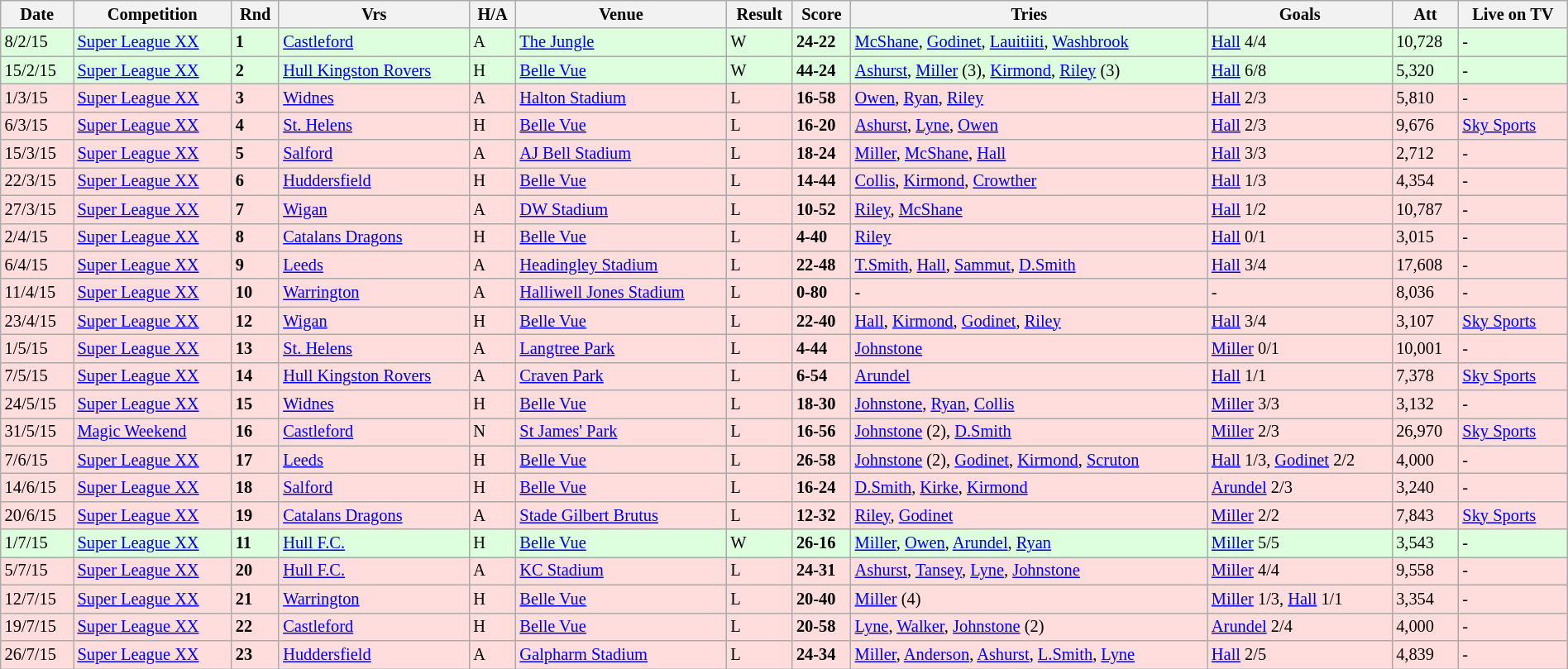<table class="wikitable"  style="font-size:85%; width:100%;">
<tr>
<th>Date</th>
<th>Competition</th>
<th>Rnd</th>
<th>Vrs</th>
<th>H/A</th>
<th>Venue</th>
<th>Result</th>
<th>Score</th>
<th>Tries</th>
<th>Goals</th>
<th>Att</th>
<th>Live on TV</th>
</tr>
<tr style="background:#ddffdd;" width=20 | >
<td>8/2/15</td>
<td><a href='#'>Super League XX</a></td>
<td><strong>1</strong></td>
<td><a href='#'>Castleford</a></td>
<td>A</td>
<td><a href='#'>The Jungle</a></td>
<td>W</td>
<td><strong>24-22</strong></td>
<td><a href='#'>McShane</a>, <a href='#'>Godinet</a>, <a href='#'>Lauitiiti</a>, <a href='#'>Washbrook</a></td>
<td><a href='#'>Hall</a> 4/4</td>
<td>10,728</td>
<td>-</td>
</tr>
<tr style="background:#ddffdd;" width=20 | >
<td>15/2/15</td>
<td><a href='#'>Super League XX</a></td>
<td><strong>2</strong></td>
<td><a href='#'>Hull Kingston Rovers</a></td>
<td>H</td>
<td><a href='#'>Belle Vue</a></td>
<td>W</td>
<td><strong>44-24</strong></td>
<td><a href='#'>Ashurst</a>, <a href='#'>Miller</a> (3), <a href='#'>Kirmond</a>, <a href='#'>Riley</a> (3)</td>
<td><a href='#'>Hall</a> 6/8</td>
<td>5,320</td>
<td>-</td>
</tr>
<tr style="background:#ffdddd;" width=20 | >
<td>1/3/15</td>
<td><a href='#'>Super League XX</a></td>
<td><strong>3</strong></td>
<td><a href='#'>Widnes</a></td>
<td>A</td>
<td><a href='#'>Halton Stadium</a></td>
<td>L</td>
<td><strong>16-58</strong></td>
<td><a href='#'>Owen</a>, <a href='#'>Ryan</a>, <a href='#'>Riley</a></td>
<td><a href='#'>Hall</a> 2/3</td>
<td>5,810</td>
<td>-</td>
</tr>
<tr style="background:#ffdddd;" width=20 | >
<td>6/3/15</td>
<td><a href='#'>Super League XX</a></td>
<td><strong>4</strong></td>
<td><a href='#'>St. Helens</a></td>
<td>H</td>
<td><a href='#'>Belle Vue</a></td>
<td>L</td>
<td><strong>16-20</strong></td>
<td><a href='#'>Ashurst</a>, <a href='#'>Lyne</a>, <a href='#'>Owen</a></td>
<td><a href='#'>Hall</a> 2/3</td>
<td>9,676</td>
<td><a href='#'>Sky Sports</a></td>
</tr>
<tr style="background:#ffdddd;" width=20 | >
<td>15/3/15</td>
<td><a href='#'>Super League XX</a></td>
<td><strong>5</strong></td>
<td><a href='#'>Salford</a></td>
<td>A</td>
<td><a href='#'>AJ Bell Stadium</a></td>
<td>L</td>
<td><strong>18-24</strong></td>
<td><a href='#'>Miller</a>, <a href='#'>McShane</a>, <a href='#'>Hall</a></td>
<td><a href='#'>Hall</a> 3/3</td>
<td>2,712</td>
<td>-</td>
</tr>
<tr style="background:#ffdddd;" width=20 | >
<td>22/3/15</td>
<td><a href='#'>Super League XX</a></td>
<td><strong>6</strong></td>
<td><a href='#'>Huddersfield</a></td>
<td>H</td>
<td><a href='#'>Belle Vue</a></td>
<td>L</td>
<td><strong>14-44</strong></td>
<td><a href='#'>Collis</a>, <a href='#'>Kirmond</a>, <a href='#'>Crowther</a></td>
<td><a href='#'>Hall</a> 1/3</td>
<td>4,354</td>
<td>-</td>
</tr>
<tr style="background:#ffdddd;" width=20 | >
<td>27/3/15</td>
<td><a href='#'>Super League XX</a></td>
<td><strong>7</strong></td>
<td><a href='#'>Wigan</a></td>
<td>A</td>
<td><a href='#'>DW Stadium</a></td>
<td>L</td>
<td><strong>10-52</strong></td>
<td><a href='#'>Riley</a>, <a href='#'>McShane</a></td>
<td><a href='#'>Hall</a> 1/2</td>
<td>10,787</td>
<td>-</td>
</tr>
<tr style="background:#ffdddd;" width=20 | >
<td>2/4/15</td>
<td><a href='#'>Super League XX</a></td>
<td><strong>8</strong></td>
<td><a href='#'>Catalans Dragons</a></td>
<td>H</td>
<td><a href='#'>Belle Vue</a></td>
<td>L</td>
<td><strong>4-40</strong></td>
<td><a href='#'>Riley</a></td>
<td><a href='#'>Hall</a> 0/1</td>
<td>3,015</td>
<td>-</td>
</tr>
<tr style="background:#ffdddd;" width=20 | >
<td>6/4/15</td>
<td><a href='#'>Super League XX</a></td>
<td><strong>9</strong></td>
<td><a href='#'>Leeds</a></td>
<td>A</td>
<td><a href='#'>Headingley Stadium</a></td>
<td>L</td>
<td><strong>22-48</strong></td>
<td><a href='#'>T.Smith</a>, <a href='#'>Hall</a>, <a href='#'>Sammut</a>, <a href='#'>D.Smith</a></td>
<td><a href='#'>Hall</a> 3/4</td>
<td>17,608</td>
<td>-</td>
</tr>
<tr style="background:#ffdddd;" width=20 | >
<td>11/4/15</td>
<td><a href='#'>Super League XX</a></td>
<td><strong>10</strong></td>
<td><a href='#'>Warrington</a></td>
<td>A</td>
<td><a href='#'>Halliwell Jones Stadium</a></td>
<td>L</td>
<td><strong>0-80</strong></td>
<td>-</td>
<td>-</td>
<td>8,036</td>
<td>-</td>
</tr>
<tr style="background:#ffdddd;" width=20 | >
<td>23/4/15</td>
<td><a href='#'>Super League XX</a></td>
<td><strong>12</strong></td>
<td><a href='#'>Wigan</a></td>
<td>H</td>
<td><a href='#'>Belle Vue</a></td>
<td>L</td>
<td><strong>22-40</strong></td>
<td><a href='#'>Hall</a>, <a href='#'>Kirmond</a>, <a href='#'>Godinet</a>, <a href='#'>Riley</a></td>
<td><a href='#'>Hall</a> 3/4</td>
<td>3,107</td>
<td><a href='#'>Sky Sports</a></td>
</tr>
<tr style="background:#ffdddd;" width=20 | >
<td>1/5/15</td>
<td><a href='#'>Super League XX</a></td>
<td><strong>13</strong></td>
<td><a href='#'>St. Helens</a></td>
<td>A</td>
<td><a href='#'>Langtree Park</a></td>
<td>L</td>
<td><strong>4-44</strong></td>
<td><a href='#'>Johnstone</a></td>
<td><a href='#'>Miller</a> 0/1</td>
<td>10,001</td>
<td>-</td>
</tr>
<tr style="background:#ffdddd;" width=20 | >
<td>7/5/15</td>
<td><a href='#'>Super League XX</a></td>
<td><strong>14</strong></td>
<td><a href='#'>Hull Kingston Rovers</a></td>
<td>A</td>
<td><a href='#'>Craven Park</a></td>
<td>L</td>
<td><strong>6-54</strong></td>
<td><a href='#'>Arundel</a></td>
<td><a href='#'>Hall</a> 1/1</td>
<td>7,378</td>
<td><a href='#'>Sky Sports</a></td>
</tr>
<tr style="background:#ffdddd;" width=20 | >
<td>24/5/15</td>
<td><a href='#'>Super League XX</a></td>
<td><strong>15</strong></td>
<td><a href='#'>Widnes</a></td>
<td>H</td>
<td><a href='#'>Belle Vue</a></td>
<td>L</td>
<td><strong>18-30</strong></td>
<td><a href='#'>Johnstone</a>, <a href='#'>Ryan</a>, <a href='#'>Collis</a></td>
<td><a href='#'>Miller</a> 3/3</td>
<td>3,132</td>
<td>-</td>
</tr>
<tr style="background:#ffdddd;" width=20 | >
<td>31/5/15</td>
<td><a href='#'>Magic Weekend</a></td>
<td><strong>16</strong></td>
<td><a href='#'>Castleford</a></td>
<td>N</td>
<td><a href='#'>St James' Park</a></td>
<td>L</td>
<td><strong>16-56</strong></td>
<td><a href='#'>Johnstone</a> (2), <a href='#'>D.Smith</a></td>
<td><a href='#'>Miller</a> 2/3</td>
<td>26,970</td>
<td><a href='#'>Sky Sports</a></td>
</tr>
<tr style="background:#ffdddd;" width=20 | >
<td>7/6/15</td>
<td><a href='#'>Super League XX</a></td>
<td><strong>17</strong></td>
<td><a href='#'>Leeds</a></td>
<td>H</td>
<td><a href='#'>Belle Vue</a></td>
<td>L</td>
<td><strong>26-58</strong></td>
<td><a href='#'>Johnstone</a> (2), <a href='#'>Godinet</a>, <a href='#'>Kirmond</a>, <a href='#'>Scruton</a></td>
<td><a href='#'>Hall</a> 1/3, <a href='#'>Godinet</a> 2/2</td>
<td>4,000</td>
<td>-</td>
</tr>
<tr style="background:#ffdddd;" width=20 | >
<td>14/6/15</td>
<td><a href='#'>Super League XX</a></td>
<td><strong>18</strong></td>
<td><a href='#'>Salford</a></td>
<td>H</td>
<td><a href='#'>Belle Vue</a></td>
<td>L</td>
<td><strong>16-24</strong></td>
<td><a href='#'>D.Smith</a>, <a href='#'>Kirke</a>, <a href='#'>Kirmond</a></td>
<td><a href='#'>Arundel</a> 2/3</td>
<td>3,240</td>
<td>-</td>
</tr>
<tr style="background:#ffdddd;" width=20 | >
<td>20/6/15</td>
<td><a href='#'>Super League XX</a></td>
<td><strong>19</strong></td>
<td><a href='#'>Catalans Dragons</a></td>
<td>A</td>
<td><a href='#'>Stade Gilbert Brutus</a></td>
<td>L</td>
<td><strong>12-32</strong></td>
<td><a href='#'>Riley</a>, <a href='#'>Godinet</a></td>
<td><a href='#'>Miller</a> 2/2</td>
<td>7,843</td>
<td><a href='#'>Sky Sports</a></td>
</tr>
<tr style="background:#ddffdd;" width=20 | >
<td>1/7/15</td>
<td><a href='#'>Super League XX</a></td>
<td><strong>11</strong></td>
<td><a href='#'>Hull F.C.</a></td>
<td>H</td>
<td><a href='#'>Belle Vue</a></td>
<td>W</td>
<td><strong>26-16</strong></td>
<td><a href='#'>Miller</a>, <a href='#'>Owen</a>, <a href='#'>Arundel</a>, <a href='#'>Ryan</a></td>
<td><a href='#'>Miller</a> 5/5</td>
<td>3,543</td>
<td>-</td>
</tr>
<tr style="background:#ffdddd;" width=20 | >
<td>5/7/15</td>
<td><a href='#'>Super League XX</a></td>
<td><strong>20</strong></td>
<td><a href='#'>Hull F.C.</a></td>
<td>A</td>
<td><a href='#'>KC Stadium</a></td>
<td>L</td>
<td><strong>24-31</strong></td>
<td><a href='#'>Ashurst</a>, <a href='#'>Tansey</a>, <a href='#'>Lyne</a>, <a href='#'>Johnstone</a></td>
<td><a href='#'>Miller</a> 4/4</td>
<td>9,558</td>
<td>-</td>
</tr>
<tr style="background:#ffdddd;" width=20 | >
<td>12/7/15</td>
<td><a href='#'>Super League XX</a></td>
<td><strong>21</strong></td>
<td><a href='#'>Warrington</a></td>
<td>H</td>
<td><a href='#'>Belle Vue</a></td>
<td>L</td>
<td><strong>20-40</strong></td>
<td><a href='#'>Miller</a> (4)</td>
<td><a href='#'>Miller</a> 1/3, <a href='#'>Hall</a> 1/1</td>
<td>3,354</td>
<td>-</td>
</tr>
<tr style="background:#ffdddd;" width=20 | >
<td>19/7/15</td>
<td><a href='#'>Super League XX</a></td>
<td><strong>22</strong></td>
<td><a href='#'>Castleford</a></td>
<td>H</td>
<td><a href='#'>Belle Vue</a></td>
<td>L</td>
<td><strong>20-58</strong></td>
<td><a href='#'>Lyne</a>, <a href='#'>Walker</a>, <a href='#'>Johnstone</a> (2)</td>
<td><a href='#'>Arundel</a> 2/4</td>
<td>4,000</td>
<td>-</td>
</tr>
<tr style="background:#ffdddd;" width=20 | >
<td>26/7/15</td>
<td><a href='#'>Super League XX</a></td>
<td><strong>23</strong></td>
<td><a href='#'>Huddersfield</a></td>
<td>A</td>
<td><a href='#'>Galpharm Stadium</a></td>
<td>L</td>
<td><strong>24-34</strong></td>
<td><a href='#'>Miller</a>, <a href='#'>Anderson</a>, <a href='#'>Ashurst</a>, <a href='#'>L.Smith</a>, <a href='#'>Lyne</a></td>
<td><a href='#'>Hall</a> 2/5</td>
<td>4,839</td>
<td>-</td>
</tr>
</table>
